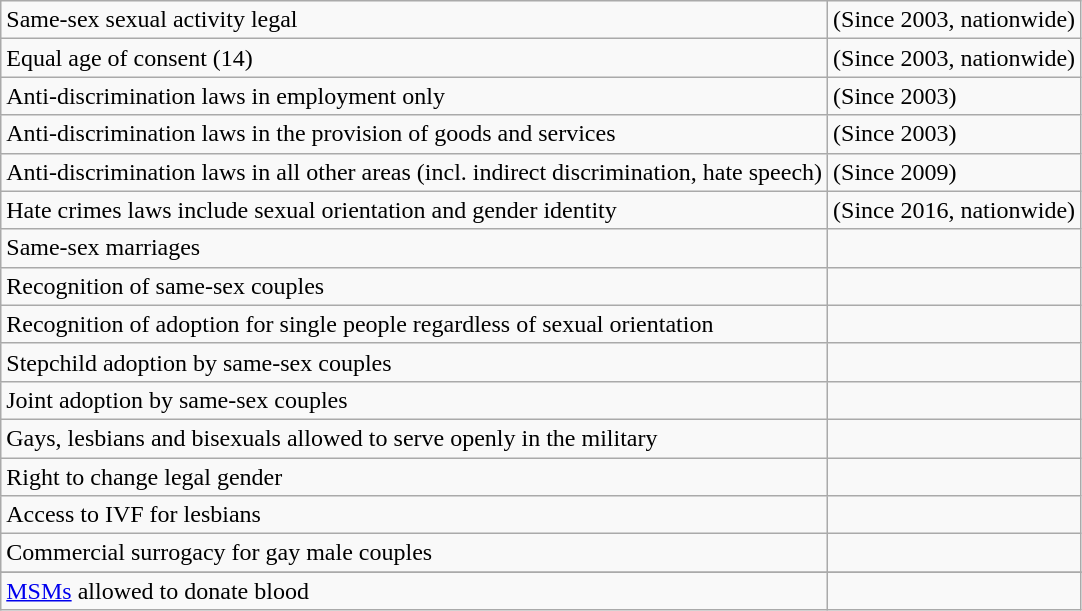<table class="wikitable">
<tr>
<td>Same-sex sexual activity legal</td>
<td> (Since 2003, nationwide)</td>
</tr>
<tr>
<td>Equal age of consent (14)</td>
<td> (Since 2003, nationwide)</td>
</tr>
<tr>
<td>Anti-discrimination laws in employment only</td>
<td> (Since 2003)</td>
</tr>
<tr>
<td>Anti-discrimination laws in the provision of goods and services</td>
<td> (Since 2003)</td>
</tr>
<tr>
<td>Anti-discrimination laws in all other areas (incl. indirect discrimination, hate speech)</td>
<td> (Since 2009)</td>
</tr>
<tr>
<td>Hate crimes laws include sexual orientation and gender identity</td>
<td> (Since 2016, nationwide)</td>
</tr>
<tr>
<td>Same-sex marriages</td>
<td></td>
</tr>
<tr>
<td>Recognition of same-sex couples</td>
<td></td>
</tr>
<tr>
<td>Recognition of adoption for single people regardless of sexual orientation</td>
<td></td>
</tr>
<tr>
<td>Stepchild adoption by same-sex couples</td>
<td></td>
</tr>
<tr>
<td>Joint adoption by same-sex couples</td>
<td></td>
</tr>
<tr>
<td>Gays, lesbians and bisexuals allowed to serve openly in the military</td>
<td></td>
</tr>
<tr>
<td>Right to change legal gender</td>
<td></td>
</tr>
<tr>
<td>Access to IVF for lesbians</td>
<td></td>
</tr>
<tr>
<td>Commercial surrogacy for gay male couples</td>
<td></td>
</tr>
<tr>
</tr>
<tr>
<td><a href='#'>MSMs</a> allowed to donate blood</td>
<td></td>
</tr>
</table>
